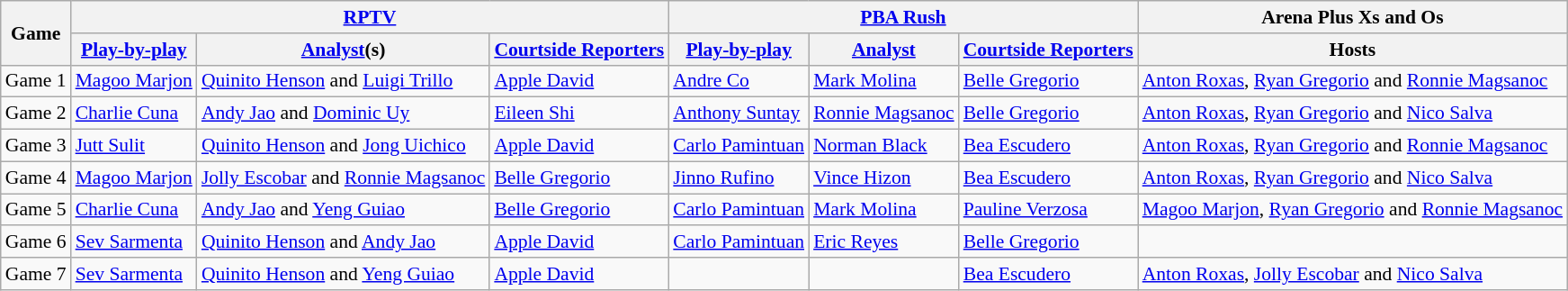<table class=wikitable style="font-size:90%;">
<tr>
<th rowspan=2>Game</th>
<th colspan="3"><a href='#'>RPTV</a></th>
<th colspan="3"><a href='#'>PBA Rush</a></th>
<th colspan=3>Arena Plus Xs and Os</th>
</tr>
<tr>
<th><a href='#'>Play-by-play</a></th>
<th><a href='#'>Analyst</a>(s)</th>
<th><a href='#'>Courtside Reporters</a></th>
<th><a href='#'>Play-by-play</a></th>
<th><a href='#'>Analyst</a></th>
<th><a href='#'>Courtside Reporters</a></th>
<th>Hosts</th>
</tr>
<tr>
<td>Game 1</td>
<td><a href='#'>Magoo Marjon</a></td>
<td><a href='#'>Quinito Henson</a> and <a href='#'>Luigi Trillo</a></td>
<td><a href='#'>Apple David</a></td>
<td><a href='#'>Andre Co</a></td>
<td><a href='#'>Mark Molina</a></td>
<td><a href='#'>Belle Gregorio</a></td>
<td><a href='#'>Anton Roxas</a>, <a href='#'>Ryan Gregorio</a> and <a href='#'>Ronnie Magsanoc</a></td>
</tr>
<tr>
<td>Game 2</td>
<td><a href='#'>Charlie Cuna</a></td>
<td><a href='#'>Andy Jao</a> and <a href='#'>Dominic Uy</a></td>
<td><a href='#'>Eileen Shi</a></td>
<td><a href='#'>Anthony Suntay</a></td>
<td><a href='#'>Ronnie Magsanoc</a></td>
<td><a href='#'>Belle Gregorio</a></td>
<td><a href='#'>Anton Roxas</a>, <a href='#'>Ryan Gregorio</a> and <a href='#'>Nico Salva</a></td>
</tr>
<tr>
<td>Game 3</td>
<td><a href='#'>Jutt Sulit</a></td>
<td><a href='#'>Quinito Henson</a> and <a href='#'>Jong Uichico</a></td>
<td><a href='#'>Apple David</a></td>
<td><a href='#'>Carlo Pamintuan</a></td>
<td><a href='#'>Norman Black</a></td>
<td><a href='#'>Bea Escudero</a></td>
<td><a href='#'>Anton Roxas</a>, <a href='#'>Ryan Gregorio</a> and <a href='#'>Ronnie Magsanoc</a></td>
</tr>
<tr>
<td>Game 4</td>
<td><a href='#'>Magoo Marjon</a></td>
<td><a href='#'>Jolly Escobar</a> and <a href='#'>Ronnie Magsanoc</a></td>
<td><a href='#'>Belle Gregorio</a></td>
<td><a href='#'>Jinno Rufino</a></td>
<td><a href='#'>Vince Hizon</a></td>
<td><a href='#'>Bea Escudero</a></td>
<td><a href='#'>Anton Roxas</a>, <a href='#'>Ryan Gregorio</a> and <a href='#'>Nico Salva</a></td>
</tr>
<tr>
<td>Game 5</td>
<td><a href='#'>Charlie Cuna</a></td>
<td><a href='#'>Andy Jao</a> and <a href='#'>Yeng Guiao</a></td>
<td><a href='#'>Belle Gregorio</a></td>
<td><a href='#'>Carlo Pamintuan</a></td>
<td><a href='#'>Mark Molina</a></td>
<td><a href='#'>Pauline Verzosa</a></td>
<td><a href='#'>Magoo Marjon</a>, <a href='#'>Ryan Gregorio</a> and <a href='#'>Ronnie Magsanoc</a></td>
</tr>
<tr>
<td>Game 6</td>
<td><a href='#'>Sev Sarmenta</a></td>
<td><a href='#'>Quinito Henson</a> and <a href='#'>Andy Jao</a></td>
<td><a href='#'>Apple David</a></td>
<td><a href='#'>Carlo Pamintuan</a></td>
<td><a href='#'>Eric Reyes</a></td>
<td><a href='#'>Belle Gregorio</a></td>
<td></td>
</tr>
<tr>
<td>Game 7</td>
<td><a href='#'>Sev Sarmenta</a></td>
<td><a href='#'>Quinito Henson</a> and <a href='#'>Yeng Guiao</a></td>
<td><a href='#'>Apple David</a></td>
<td></td>
<td></td>
<td><a href='#'>Bea Escudero</a></td>
<td><a href='#'>Anton Roxas</a>, <a href='#'>Jolly Escobar</a> and <a href='#'>Nico Salva</a></td>
</tr>
</table>
